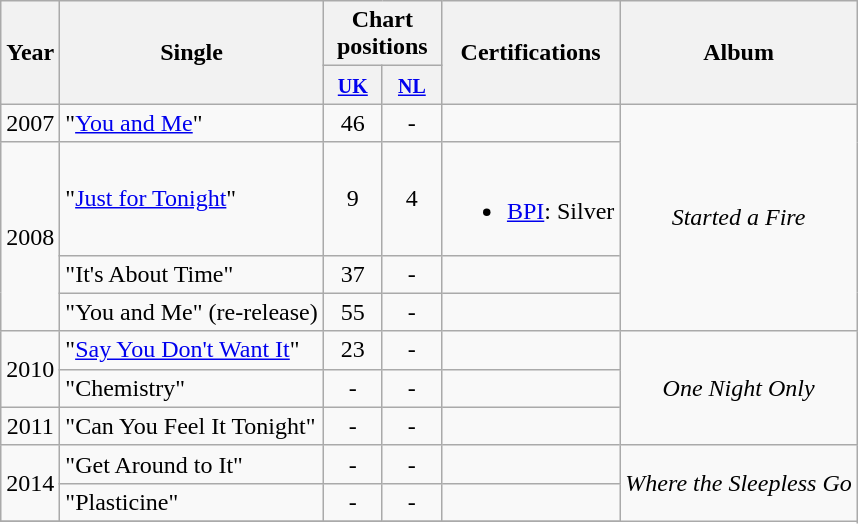<table class="wikitable">
<tr>
<th rowspan="2">Year</th>
<th rowspan="2">Single</th>
<th colspan="2">Chart positions</th>
<th rowspan="2">Certifications</th>
<th rowspan="2">Album</th>
</tr>
<tr>
<th style="width:2em;"><small><a href='#'>UK</a></small></th>
<th style="width:2em;"><small><a href='#'>NL</a></small></th>
</tr>
<tr>
<td style="text-align:center;">2007</td>
<td align="left">"<a href='#'>You and Me</a>"</td>
<td style="text-align:center;">46</td>
<td style="text-align:center;">-</td>
<td></td>
<td style="text-align:center;" rowspan="4"><em>Started a Fire</em></td>
</tr>
<tr>
<td style="text-align:center; text-align:center;" rowspan="3">2008</td>
<td align="left">"<a href='#'>Just for Tonight</a>"</td>
<td style="text-align:center;">9</td>
<td style="text-align:center;">4</td>
<td><br><ul><li><a href='#'>BPI</a>: Silver</li></ul></td>
</tr>
<tr>
<td align="left">"It's About Time"</td>
<td style="text-align:center;">37</td>
<td style="text-align:center;">-</td>
<td></td>
</tr>
<tr>
<td align="left">"You and Me" (re-release)</td>
<td style="text-align:center;">55</td>
<td style="text-align:center;">-</td>
<td></td>
</tr>
<tr>
<td style="text-align:center; text-align:center;" rowspan="2">2010</td>
<td align="left">"<a href='#'>Say You Don't Want It</a>"</td>
<td style="text-align:center;">23</td>
<td style="text-align:center;">-</td>
<td></td>
<td style="text-align:center;" rowspan="3"><em>One Night Only</em></td>
</tr>
<tr>
<td align="left">"Chemistry"</td>
<td style="text-align:center;">-</td>
<td style="text-align:center;">-</td>
<td></td>
</tr>
<tr>
<td style="text-align:center; text-align:center;">2011</td>
<td align="left">"Can You Feel It Tonight"</td>
<td style="text-align:center;">-</td>
<td style="text-align:center;">-</td>
<td></td>
</tr>
<tr>
<td style="text-align:center; text-align:center;" rowspan="2">2014</td>
<td align="left">"Get Around to It"</td>
<td style="text-align:center;">-</td>
<td style="text-align:center;">-</td>
<td></td>
<td style="text-align:center;" rowspan="3"><em>Where the Sleepless Go</em></td>
</tr>
<tr>
<td align="left">"Plasticine"</td>
<td style="text-align:center;">-</td>
<td style="text-align:center;">-</td>
<td></td>
</tr>
<tr>
</tr>
</table>
